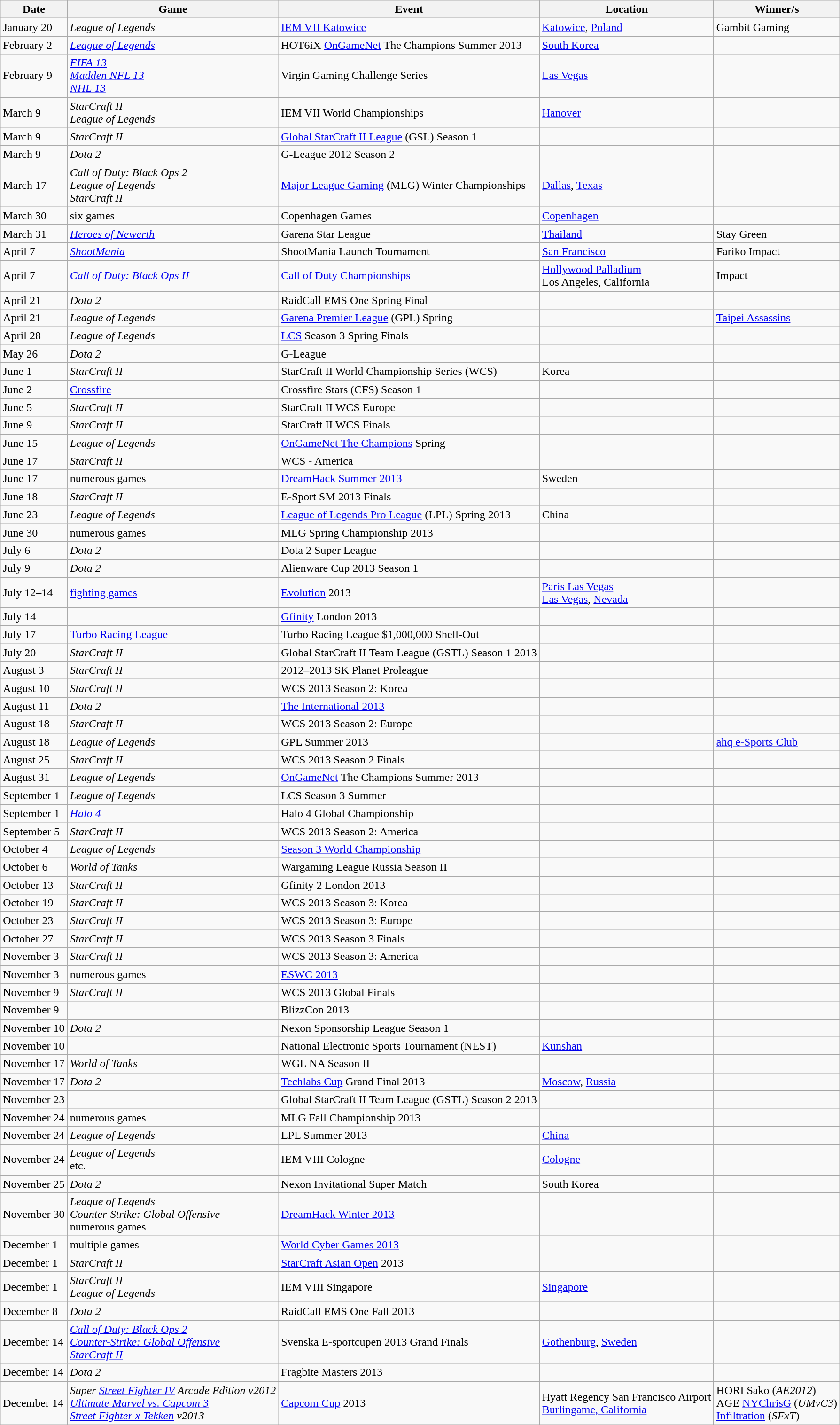<table class="wikitable sortable">
<tr>
<th>Date</th>
<th>Game</th>
<th>Event</th>
<th>Location</th>
<th>Winner/s</th>
</tr>
<tr>
<td>January 20</td>
<td><em>League of Legends</em></td>
<td><a href='#'>IEM VII Katowice</a></td>
<td><a href='#'>Katowice</a>, <a href='#'>Poland</a></td>
<td>Gambit Gaming</td>
</tr>
<tr>
<td>February 2</td>
<td><em><a href='#'>League of Legends</a></em></td>
<td>HOT6iX <a href='#'>OnGameNet</a> The Champions Summer 2013</td>
<td><a href='#'>South Korea</a></td>
<td></td>
</tr>
<tr>
<td>February 9</td>
<td><em><a href='#'>FIFA 13</a></em> <br> <em><a href='#'>Madden NFL 13</a></em> <br> <em><a href='#'>NHL 13</a></em></td>
<td>Virgin Gaming Challenge Series</td>
<td><a href='#'>Las Vegas</a></td>
<td></td>
</tr>
<tr>
<td>March 9</td>
<td><em>StarCraft II</em> <br> <em>League of Legends</em></td>
<td>IEM VII World Championships</td>
<td><a href='#'>Hanover</a></td>
<td></td>
</tr>
<tr>
<td>March 9</td>
<td><em>StarCraft II</em></td>
<td><a href='#'>Global StarCraft II League</a> (GSL) Season 1</td>
<td></td>
<td></td>
</tr>
<tr>
<td>March 9</td>
<td><em>Dota 2</em></td>
<td>G-League 2012 Season 2</td>
<td></td>
<td></td>
</tr>
<tr>
<td>March 17</td>
<td><em>Call of Duty: Black Ops 2</em> <br> <em>League of Legends</em> <br> <em>StarCraft II</em></td>
<td><a href='#'>Major League Gaming</a> (MLG) Winter Championships</td>
<td><a href='#'>Dallas</a>, <a href='#'>Texas</a></td>
<td></td>
</tr>
<tr>
<td>March 30</td>
<td>six games</td>
<td>Copenhagen Games</td>
<td><a href='#'>Copenhagen</a></td>
<td></td>
</tr>
<tr>
<td>March 31</td>
<td><em><a href='#'>Heroes of Newerth</a></em></td>
<td>Garena Star League</td>
<td><a href='#'>Thailand</a></td>
<td>Stay Green</td>
</tr>
<tr>
<td>April 7</td>
<td><em><a href='#'>ShootMania</a></em></td>
<td>ShootMania Launch Tournament</td>
<td><a href='#'>San Francisco</a></td>
<td>Fariko Impact</td>
</tr>
<tr>
<td>April 7</td>
<td><em><a href='#'>Call of Duty: Black Ops II</a></em></td>
<td><a href='#'>Call of Duty Championships</a></td>
<td><a href='#'>Hollywood Palladium</a> <br> Los Angeles, California</td>
<td>Impact</td>
</tr>
<tr>
<td>April 21</td>
<td><em>Dota 2</em></td>
<td>RaidCall EMS One Spring Final</td>
<td></td>
<td></td>
</tr>
<tr>
<td>April 21</td>
<td><em>League of Legends</em></td>
<td><a href='#'>Garena Premier League</a> (GPL) Spring</td>
<td></td>
<td><a href='#'>Taipei Assassins</a></td>
</tr>
<tr>
<td>April 28</td>
<td><em>League of Legends</em></td>
<td><a href='#'>LCS</a> Season 3 Spring Finals</td>
<td></td>
<td></td>
</tr>
<tr>
<td>May 26</td>
<td><em>Dota 2</em></td>
<td>G-League</td>
<td></td>
<td></td>
</tr>
<tr>
<td>June 1</td>
<td><em>StarCraft II</em></td>
<td>StarCraft II World Championship Series (WCS)</td>
<td>Korea</td>
<td></td>
</tr>
<tr>
<td>June 2</td>
<td><a href='#'>Crossfire</a></td>
<td>Crossfire Stars (CFS) Season 1</td>
<td></td>
<td></td>
</tr>
<tr>
<td>June 5</td>
<td><em>StarCraft II</em></td>
<td>StarCraft II WCS Europe</td>
<td></td>
<td></td>
</tr>
<tr>
<td>June 9</td>
<td><em>StarCraft II</em></td>
<td>StarCraft II WCS Finals</td>
<td></td>
<td></td>
</tr>
<tr>
<td>June 15</td>
<td><em>League of Legends</em></td>
<td><a href='#'>OnGameNet The Champions</a> Spring</td>
<td></td>
<td></td>
</tr>
<tr>
<td>June 17</td>
<td><em>StarCraft II</em></td>
<td>WCS - America</td>
<td></td>
<td></td>
</tr>
<tr>
<td>June 17</td>
<td>numerous games</td>
<td><a href='#'>DreamHack Summer 2013</a></td>
<td>Sweden</td>
<td></td>
</tr>
<tr>
<td>June 18</td>
<td><em>StarCraft II</em></td>
<td>E-Sport SM 2013 Finals</td>
<td></td>
<td></td>
</tr>
<tr>
<td>June 23</td>
<td><em>League of Legends</em></td>
<td><a href='#'>League of Legends Pro League</a> (LPL) Spring 2013</td>
<td>China</td>
<td></td>
</tr>
<tr>
<td>June 30</td>
<td>numerous games</td>
<td>MLG Spring Championship 2013</td>
<td></td>
<td></td>
</tr>
<tr>
<td>July 6</td>
<td><em>Dota 2</em></td>
<td>Dota 2 Super League</td>
<td></td>
<td></td>
</tr>
<tr>
<td>July 9</td>
<td><em>Dota 2</em></td>
<td>Alienware Cup 2013 Season 1</td>
<td></td>
<td></td>
</tr>
<tr>
<td>July 12–14</td>
<td><a href='#'>fighting games</a></td>
<td><a href='#'>Evolution</a> 2013</td>
<td><a href='#'>Paris Las Vegas</a><br><a href='#'>Las Vegas</a>, <a href='#'>Nevada</a></td>
<td></td>
</tr>
<tr>
<td>July 14</td>
<td></td>
<td><a href='#'>Gfinity</a> London 2013</td>
<td></td>
<td></td>
</tr>
<tr>
<td>July 17</td>
<td><a href='#'>Turbo Racing League</a></td>
<td>Turbo Racing League $1,000,000 Shell-Out</td>
<td></td>
<td></td>
</tr>
<tr>
<td>July 20</td>
<td><em>StarCraft II</em></td>
<td>Global StarCraft II Team League (GSTL) Season 1 2013</td>
<td></td>
<td></td>
</tr>
<tr>
<td>August 3</td>
<td><em>StarCraft II</em></td>
<td>2012–2013 SK Planet Proleague</td>
<td></td>
<td></td>
</tr>
<tr>
<td>August 10</td>
<td><em>StarCraft II</em></td>
<td>WCS 2013 Season 2: Korea</td>
<td></td>
<td></td>
</tr>
<tr>
<td>August 11</td>
<td><em>Dota 2</em></td>
<td><a href='#'>The International 2013</a></td>
<td></td>
<td></td>
</tr>
<tr>
<td>August 18</td>
<td><em>StarCraft II</em></td>
<td>WCS 2013 Season 2: Europe</td>
<td></td>
<td></td>
</tr>
<tr>
<td>August 18</td>
<td><em>League of Legends</em></td>
<td>GPL Summer 2013</td>
<td></td>
<td><a href='#'>ahq e-Sports Club</a></td>
</tr>
<tr>
<td>August 25</td>
<td><em>StarCraft II</em></td>
<td>WCS 2013 Season 2 Finals</td>
<td></td>
<td></td>
</tr>
<tr>
<td>August 31</td>
<td><em>League of Legends</em></td>
<td><a href='#'>OnGameNet</a> The Champions Summer 2013</td>
<td></td>
<td></td>
</tr>
<tr>
<td>September 1</td>
<td><em>League of Legends</em></td>
<td>LCS Season 3 Summer</td>
<td></td>
<td></td>
</tr>
<tr>
<td>September 1</td>
<td><em><a href='#'>Halo 4</a></em></td>
<td>Halo 4 Global Championship</td>
<td></td>
<td></td>
</tr>
<tr>
<td>September 5</td>
<td><em>StarCraft II</em></td>
<td>WCS 2013 Season 2: America</td>
<td></td>
<td></td>
</tr>
<tr>
<td>October 4</td>
<td><em>League of Legends</em></td>
<td><a href='#'>Season 3 World Championship</a></td>
<td></td>
<td></td>
</tr>
<tr>
<td>October 6</td>
<td><em>World of Tanks</em></td>
<td>Wargaming League Russia Season II</td>
<td></td>
<td></td>
</tr>
<tr>
<td>October 13</td>
<td><em>StarCraft II</em></td>
<td>Gfinity 2 London 2013</td>
<td></td>
<td></td>
</tr>
<tr>
<td>October 19</td>
<td><em>StarCraft II</em></td>
<td>WCS 2013 Season 3: Korea</td>
<td></td>
<td></td>
</tr>
<tr>
<td>October 23</td>
<td><em>StarCraft II</em></td>
<td>WCS 2013 Season 3: Europe</td>
<td></td>
<td></td>
</tr>
<tr>
<td>October 27</td>
<td><em>StarCraft II</em></td>
<td>WCS 2013 Season 3 Finals</td>
<td></td>
<td></td>
</tr>
<tr>
<td>November 3</td>
<td><em>StarCraft II</em></td>
<td>WCS 2013 Season 3: America</td>
<td></td>
<td></td>
</tr>
<tr>
<td>November 3</td>
<td>numerous games</td>
<td><a href='#'>ESWC 2013</a></td>
<td></td>
<td></td>
</tr>
<tr>
<td>November 9</td>
<td><em>StarCraft II</em></td>
<td>WCS 2013 Global Finals</td>
<td></td>
<td></td>
</tr>
<tr>
<td>November 9</td>
<td></td>
<td>BlizzCon 2013</td>
<td></td>
<td></td>
</tr>
<tr>
<td>November 10</td>
<td><em>Dota 2</em></td>
<td>Nexon Sponsorship League Season 1</td>
<td></td>
<td></td>
</tr>
<tr>
<td>November 10</td>
<td></td>
<td>National Electronic Sports Tournament (NEST)</td>
<td><a href='#'>Kunshan</a></td>
<td></td>
</tr>
<tr>
<td>November 17</td>
<td><em>World of Tanks</em></td>
<td>WGL NA Season II</td>
<td></td>
<td></td>
</tr>
<tr>
<td>November 17</td>
<td><em>Dota 2</em></td>
<td><a href='#'>Techlabs Cup</a> Grand Final 2013</td>
<td><a href='#'>Moscow</a>, <a href='#'>Russia</a></td>
<td></td>
</tr>
<tr>
<td>November 23</td>
<td></td>
<td>Global StarCraft II Team League (GSTL) Season 2 2013</td>
<td></td>
<td></td>
</tr>
<tr>
<td>November 24</td>
<td>numerous games</td>
<td>MLG Fall Championship 2013</td>
<td></td>
<td></td>
</tr>
<tr>
<td>November 24</td>
<td><em>League of Legends</em></td>
<td>LPL Summer 2013</td>
<td><a href='#'>China</a></td>
<td></td>
</tr>
<tr>
<td>November 24</td>
<td><em>League of Legends</em> <br> etc.</td>
<td>IEM VIII Cologne</td>
<td><a href='#'>Cologne</a></td>
<td></td>
</tr>
<tr>
<td>November 25</td>
<td><em>Dota 2</em></td>
<td>Nexon Invitational Super Match</td>
<td>South Korea</td>
<td></td>
</tr>
<tr>
<td>November 30</td>
<td><em>League of Legends</em> <br> <em>Counter-Strike: Global Offensive</em> <br> numerous games</td>
<td><a href='#'>DreamHack Winter 2013</a></td>
<td></td>
<td></td>
</tr>
<tr>
<td>December 1</td>
<td>multiple games</td>
<td><a href='#'>World Cyber Games 2013</a></td>
<td></td>
<td></td>
</tr>
<tr>
<td>December 1</td>
<td><em>StarCraft II</em></td>
<td><a href='#'>StarCraft Asian Open</a> 2013</td>
<td></td>
<td></td>
</tr>
<tr>
<td>December 1</td>
<td><em>StarCraft II</em> <br> <em>League of Legends</em></td>
<td>IEM VIII Singapore</td>
<td><a href='#'>Singapore</a></td>
<td></td>
</tr>
<tr>
<td>December 8</td>
<td><em>Dota 2</em></td>
<td>RaidCall EMS One Fall 2013</td>
<td></td>
<td></td>
</tr>
<tr>
<td>December 14</td>
<td><em><a href='#'>Call of Duty: Black Ops 2</a></em> <br> <em><a href='#'>Counter-Strike: Global Offensive</a></em> <br> <em><a href='#'>StarCraft II</a></em></td>
<td>Svenska E-sportcupen 2013 Grand Finals</td>
<td><a href='#'>Gothenburg</a>, <a href='#'>Sweden</a></td>
<td></td>
</tr>
<tr>
<td>December 14</td>
<td><em>Dota 2</em></td>
<td>Fragbite Masters 2013</td>
<td></td>
<td></td>
</tr>
<tr>
<td>December 14</td>
<td><em>Super <a href='#'>Street Fighter IV</a> Arcade Edition v2012</em><br><em><a href='#'>Ultimate Marvel vs. Capcom 3</a></em><br><em><a href='#'>Street Fighter x Tekken</a> v2013</em></td>
<td><a href='#'>Capcom Cup</a> 2013</td>
<td>Hyatt Regency San Francisco Airport<br><a href='#'>Burlingame, California</a></td>
<td>HORI Sako (<em>AE2012</em>)<br>AGE <a href='#'>NYChrisG</a> (<em>UMvC3</em>)<br><a href='#'>Infiltration</a> (<em>SFxT</em>)</td>
</tr>
</table>
